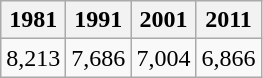<table class="wikitable">
<tr>
<th>1981</th>
<th>1991</th>
<th>2001</th>
<th>2011</th>
</tr>
<tr>
<td>8,213</td>
<td>7,686</td>
<td>7,004</td>
<td>6,866</td>
</tr>
</table>
